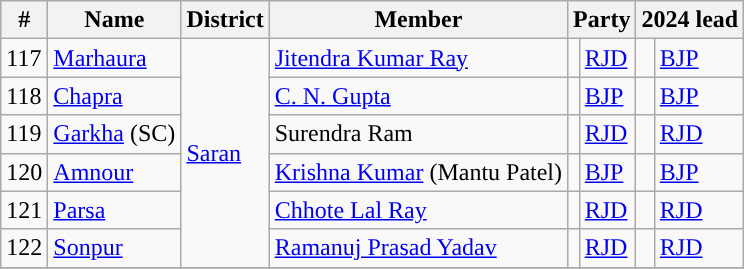<table class="wikitable">
<tr>
<th>#</th>
<th>Name</th>
<th>District</th>
<th>Member</th>
<th colspan="2">Party</th>
<th colspan="2">2024 lead</th>
</tr>
<tr>
<td>117</td>
<td><a href='#'>Marhaura</a></td>
<td rowspan="6"><a href='#'>Saran</a></td>
<td><a href='#'>Jitendra Kumar Ray</a></td>
<td style="background-color: "></td>
<td><a href='#'>RJD</a></td>
<td style="background-color: "></td>
<td><a href='#'>BJP</a></td>
</tr>
<tr>
<td>118</td>
<td><a href='#'>Chapra</a></td>
<td><a href='#'>C. N. Gupta</a></td>
<td style="background-color: "></td>
<td><a href='#'>BJP</a></td>
<td style="background-color: "></td>
<td><a href='#'>BJP</a></td>
</tr>
<tr>
<td>119</td>
<td><a href='#'>Garkha</a> (SC)</td>
<td>Surendra Ram</td>
<td style="background-color: "></td>
<td><a href='#'>RJD</a></td>
<td style="background-color: "></td>
<td><a href='#'>RJD</a></td>
</tr>
<tr>
<td>120</td>
<td><a href='#'>Amnour</a></td>
<td><a href='#'>Krishna Kumar</a> (Mantu Patel)</td>
<td style="background-color: "></td>
<td><a href='#'>BJP</a></td>
<td style="background-color: "></td>
<td><a href='#'>BJP</a></td>
</tr>
<tr>
<td>121</td>
<td><a href='#'>Parsa</a></td>
<td><a href='#'>Chhote Lal Ray</a></td>
<td style="background-color: "></td>
<td><a href='#'>RJD</a></td>
<td style="background-color: "></td>
<td><a href='#'>RJD</a></td>
</tr>
<tr>
<td>122</td>
<td><a href='#'>Sonpur</a></td>
<td><a href='#'>Ramanuj Prasad Yadav</a></td>
<td style="background-color: "></td>
<td><a href='#'>RJD</a></td>
<td style="background-color: "></td>
<td><a href='#'>RJD</a></td>
</tr>
<tr>
</tr>
</table>
